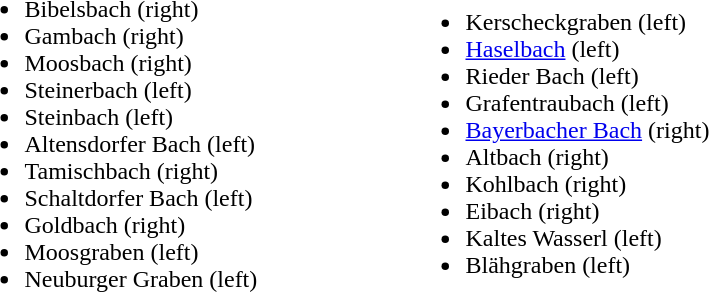<table style="width:590px;">
<tr>
<td style="width:45%;"><br><ul><li>Bibelsbach (right)</li><li>Gambach (right)</li><li>Moosbach (right)</li><li>Steinerbach (left)</li><li>Steinbach (left)</li><li>Altensdorfer Bach (left)</li><li>Tamischbach (right)</li><li>Schaltdorfer Bach (left)</li><li>Goldbach (right)</li><li>Moosgraben (left)</li><li>Neuburger Graben (left)</li></ul></td>
<td style="width:45%;"><br><ul><li>Kerscheckgraben (left)</li><li><a href='#'>Haselbach</a> (left)</li><li>Rieder Bach (left)</li><li>Grafentraubach (left)</li><li><a href='#'>Bayerbacher Bach</a> (right)</li><li>Altbach (right)</li><li>Kohlbach (right)</li><li>Eibach (right)</li><li>Kaltes Wasserl (left)</li><li>Blähgraben (left)</li></ul></td>
</tr>
</table>
